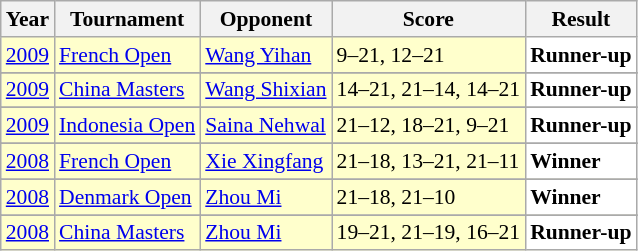<table class="sortable wikitable" style="font-size: 90%;">
<tr>
<th>Year</th>
<th>Tournament</th>
<th>Opponent</th>
<th>Score</th>
<th>Result</th>
</tr>
<tr style="background:#FFFFCC">
<td align="center"><a href='#'>2009</a></td>
<td align="left"><a href='#'>French Open</a></td>
<td align="left"> <a href='#'>Wang Yihan</a></td>
<td align="left">9–21, 12–21</td>
<td style="text-align:left; background:white"> <strong>Runner-up</strong></td>
</tr>
<tr>
</tr>
<tr style="background:#FFFFCC">
<td align="center"><a href='#'>2009</a></td>
<td align="left"><a href='#'>China Masters</a></td>
<td align="left"> <a href='#'>Wang Shixian</a></td>
<td align="left">14–21, 21–14, 14–21</td>
<td style="text-align:left; background:white"> <strong>Runner-up</strong></td>
</tr>
<tr>
</tr>
<tr style="background:#FFFFCC">
<td align="center"><a href='#'>2009</a></td>
<td align="left"><a href='#'>Indonesia Open</a></td>
<td align="left"> <a href='#'>Saina Nehwal</a></td>
<td align="left">21–12, 18–21, 9–21</td>
<td style="text-align:left; background:white"> <strong>Runner-up</strong></td>
</tr>
<tr>
</tr>
<tr style="background:#FFFFCC">
<td align="center"><a href='#'>2008</a></td>
<td align="left"><a href='#'>French Open</a></td>
<td align="left"> <a href='#'>Xie Xingfang</a></td>
<td align="left">21–18, 13–21, 21–11</td>
<td style="text-align:left; background:white"> <strong>Winner</strong></td>
</tr>
<tr>
</tr>
<tr style="background:#FFFFCC">
<td align="center"><a href='#'>2008</a></td>
<td align="left"><a href='#'>Denmark Open</a></td>
<td align="left"> <a href='#'>Zhou Mi</a></td>
<td align="left">21–18, 21–10</td>
<td style="text-align:left; background:white"> <strong>Winner</strong></td>
</tr>
<tr>
</tr>
<tr style="background:#FFFFCC">
<td align="center"><a href='#'>2008</a></td>
<td align="left"><a href='#'>China Masters</a></td>
<td align="left"> <a href='#'>Zhou Mi</a></td>
<td align="left">19–21, 21–19, 16–21</td>
<td style="text-align:left; background:white"> <strong>Runner-up</strong></td>
</tr>
</table>
